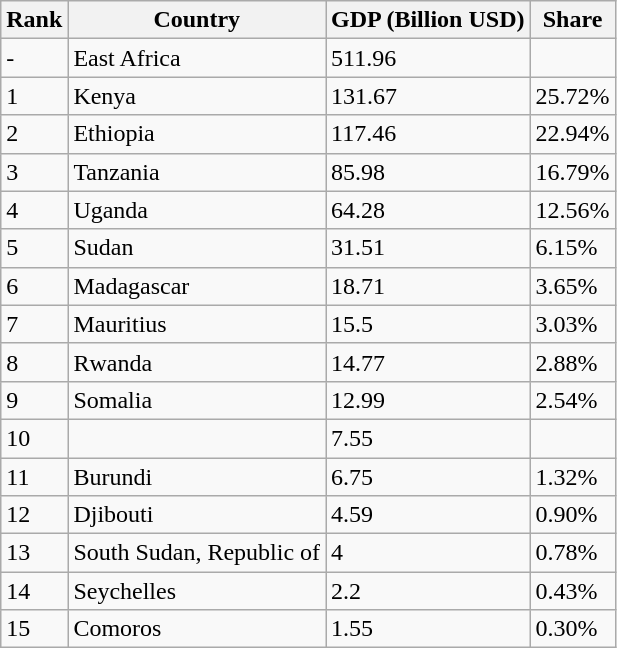<table class="wikitable sortable">
<tr>
<th>Rank</th>
<th>Country</th>
<th>GDP (Billion USD)</th>
<th>Share</th>
</tr>
<tr>
<td>-</td>
<td>East Africa</td>
<td>511.96</td>
<td></td>
</tr>
<tr>
<td>1</td>
<td> Kenya</td>
<td>131.67</td>
<td>25.72%</td>
</tr>
<tr>
<td>2</td>
<td> Ethiopia</td>
<td>117.46</td>
<td>22.94%</td>
</tr>
<tr>
<td>3</td>
<td> Tanzania</td>
<td>85.98</td>
<td>16.79%</td>
</tr>
<tr>
<td>4</td>
<td> Uganda</td>
<td>64.28</td>
<td>12.56%</td>
</tr>
<tr>
<td>5</td>
<td> Sudan</td>
<td>31.51</td>
<td>6.15%</td>
</tr>
<tr>
<td>6</td>
<td> Madagascar</td>
<td>18.71</td>
<td>3.65%</td>
</tr>
<tr>
<td>7</td>
<td> Mauritius</td>
<td>15.5</td>
<td>3.03%</td>
</tr>
<tr>
<td>8</td>
<td> Rwanda</td>
<td>14.77</td>
<td>2.88%</td>
</tr>
<tr>
<td>9</td>
<td> Somalia</td>
<td>12.99</td>
<td>2.54%</td>
</tr>
<tr>
<td>10</td>
<td></td>
<td>7.55</td>
<td></td>
</tr>
<tr>
<td>11</td>
<td> Burundi</td>
<td>6.75</td>
<td>1.32%</td>
</tr>
<tr>
<td>12</td>
<td> Djibouti</td>
<td>4.59</td>
<td>0.90%</td>
</tr>
<tr>
<td>13</td>
<td> South Sudan, Republic of</td>
<td>4</td>
<td>0.78%</td>
</tr>
<tr>
<td>14</td>
<td> Seychelles</td>
<td>2.2</td>
<td>0.43%</td>
</tr>
<tr>
<td>15</td>
<td> Comoros</td>
<td>1.55</td>
<td>0.30%</td>
</tr>
</table>
